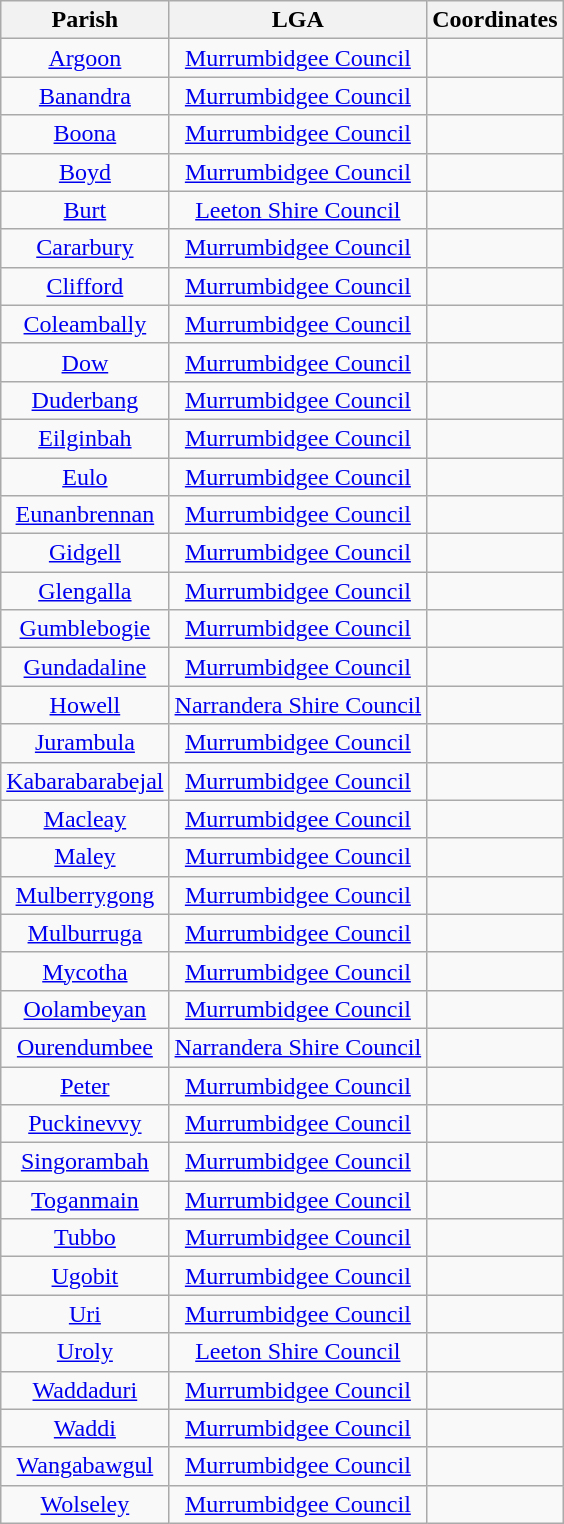<table class="wikitable" style="text-align:center">
<tr>
<th>Parish</th>
<th>LGA</th>
<th>Coordinates</th>
</tr>
<tr>
<td><a href='#'>Argoon</a></td>
<td><a href='#'>Murrumbidgee Council</a></td>
<td></td>
</tr>
<tr>
<td><a href='#'>Banandra</a></td>
<td><a href='#'>Murrumbidgee Council</a></td>
<td></td>
</tr>
<tr>
<td><a href='#'>Boona</a></td>
<td><a href='#'>Murrumbidgee Council</a></td>
<td></td>
</tr>
<tr>
<td><a href='#'>Boyd</a></td>
<td><a href='#'>Murrumbidgee Council</a></td>
<td></td>
</tr>
<tr>
<td><a href='#'>Burt</a></td>
<td><a href='#'>Leeton Shire Council</a></td>
<td></td>
</tr>
<tr>
<td><a href='#'>Cararbury</a></td>
<td><a href='#'>Murrumbidgee Council</a></td>
<td></td>
</tr>
<tr>
<td><a href='#'>Clifford</a></td>
<td><a href='#'>Murrumbidgee Council</a></td>
<td></td>
</tr>
<tr>
<td><a href='#'>Coleambally</a></td>
<td><a href='#'>Murrumbidgee Council</a></td>
<td></td>
</tr>
<tr>
<td><a href='#'>Dow</a></td>
<td><a href='#'>Murrumbidgee Council</a></td>
<td></td>
</tr>
<tr>
<td><a href='#'>Duderbang</a></td>
<td><a href='#'>Murrumbidgee Council</a></td>
<td></td>
</tr>
<tr>
<td><a href='#'>Eilginbah</a></td>
<td><a href='#'>Murrumbidgee Council</a></td>
<td></td>
</tr>
<tr>
<td><a href='#'>Eulo</a></td>
<td><a href='#'>Murrumbidgee Council</a></td>
<td></td>
</tr>
<tr>
<td><a href='#'>Eunanbrennan</a></td>
<td><a href='#'>Murrumbidgee Council</a></td>
<td></td>
</tr>
<tr>
<td><a href='#'>Gidgell</a></td>
<td><a href='#'>Murrumbidgee Council</a></td>
<td></td>
</tr>
<tr>
<td><a href='#'>Glengalla</a></td>
<td><a href='#'>Murrumbidgee Council</a></td>
<td></td>
</tr>
<tr>
<td><a href='#'>Gumblebogie</a></td>
<td><a href='#'>Murrumbidgee Council</a></td>
<td></td>
</tr>
<tr>
<td><a href='#'>Gundadaline</a></td>
<td><a href='#'>Murrumbidgee Council</a></td>
<td></td>
</tr>
<tr>
<td><a href='#'>Howell</a></td>
<td><a href='#'>Narrandera Shire Council</a></td>
<td></td>
</tr>
<tr>
<td><a href='#'>Jurambula</a></td>
<td><a href='#'>Murrumbidgee Council</a></td>
<td></td>
</tr>
<tr>
<td><a href='#'>Kabarabarabejal</a></td>
<td><a href='#'>Murrumbidgee Council</a></td>
<td></td>
</tr>
<tr>
<td><a href='#'>Macleay</a></td>
<td><a href='#'>Murrumbidgee Council</a></td>
<td></td>
</tr>
<tr>
<td><a href='#'>Maley</a></td>
<td><a href='#'>Murrumbidgee Council</a></td>
<td></td>
</tr>
<tr>
<td><a href='#'>Mulberrygong</a></td>
<td><a href='#'>Murrumbidgee Council</a></td>
<td></td>
</tr>
<tr>
<td><a href='#'>Mulburruga</a></td>
<td><a href='#'>Murrumbidgee Council</a></td>
<td></td>
</tr>
<tr>
<td><a href='#'>Mycotha</a></td>
<td><a href='#'>Murrumbidgee Council</a></td>
<td></td>
</tr>
<tr>
<td><a href='#'>Oolambeyan</a></td>
<td><a href='#'>Murrumbidgee Council</a></td>
<td></td>
</tr>
<tr>
<td><a href='#'>Ourendumbee</a></td>
<td><a href='#'>Narrandera Shire Council</a></td>
<td></td>
</tr>
<tr>
<td><a href='#'>Peter</a></td>
<td><a href='#'>Murrumbidgee Council</a></td>
<td></td>
</tr>
<tr>
<td><a href='#'>Puckinevvy</a></td>
<td><a href='#'>Murrumbidgee Council</a></td>
<td></td>
</tr>
<tr>
<td><a href='#'>Singorambah</a></td>
<td><a href='#'>Murrumbidgee Council</a></td>
<td></td>
</tr>
<tr>
<td><a href='#'>Toganmain</a></td>
<td><a href='#'>Murrumbidgee Council</a></td>
<td></td>
</tr>
<tr>
<td><a href='#'>Tubbo</a></td>
<td><a href='#'>Murrumbidgee Council</a></td>
<td></td>
</tr>
<tr>
<td><a href='#'>Ugobit</a></td>
<td><a href='#'>Murrumbidgee Council</a></td>
<td></td>
</tr>
<tr>
<td><a href='#'>Uri</a></td>
<td><a href='#'>Murrumbidgee Council</a></td>
<td></td>
</tr>
<tr>
<td><a href='#'>Uroly</a></td>
<td><a href='#'>Leeton Shire Council</a></td>
<td></td>
</tr>
<tr>
<td><a href='#'>Waddaduri</a></td>
<td><a href='#'>Murrumbidgee Council</a></td>
<td></td>
</tr>
<tr>
<td><a href='#'>Waddi</a></td>
<td><a href='#'>Murrumbidgee Council</a></td>
<td></td>
</tr>
<tr>
<td><a href='#'>Wangabawgul</a></td>
<td><a href='#'>Murrumbidgee Council</a></td>
<td></td>
</tr>
<tr>
<td><a href='#'>Wolseley</a></td>
<td><a href='#'>Murrumbidgee Council</a></td>
<td></td>
</tr>
</table>
